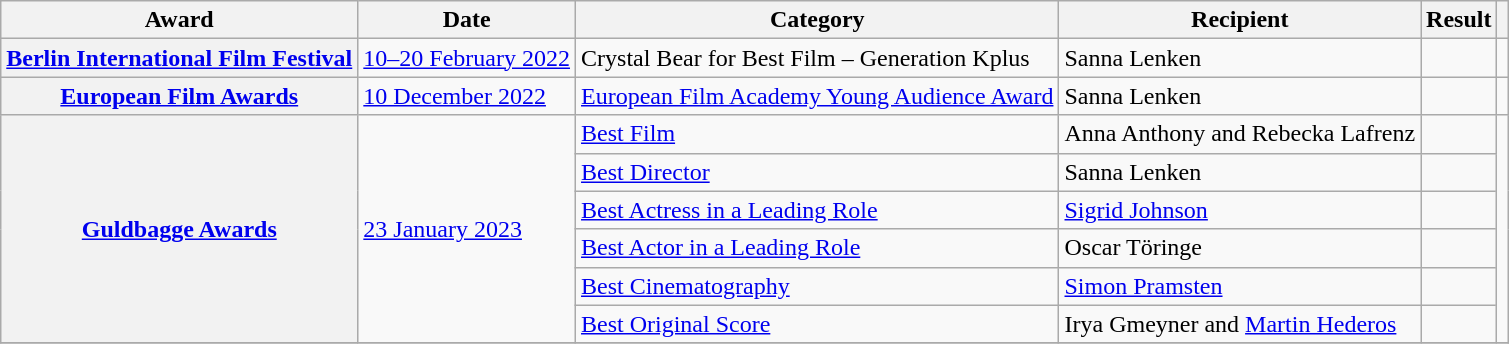<table class="wikitable sortable plainrowheaders">
<tr>
<th>Award</th>
<th>Date</th>
<th>Category</th>
<th>Recipient</th>
<th>Result</th>
<th></th>
</tr>
<tr>
<th scope="row"><a href='#'>Berlin International Film Festival</a></th>
<td><a href='#'>10–20 February 2022</a></td>
<td>Crystal Bear for Best Film – Generation Kplus</td>
<td>Sanna Lenken</td>
<td></td>
<td align="center"></td>
</tr>
<tr>
<th scope="row"><a href='#'>European Film Awards</a></th>
<td><a href='#'>10 December 2022</a></td>
<td><a href='#'>European Film Academy Young Audience Award</a></td>
<td>Sanna Lenken</td>
<td></td>
<td align="center"></td>
</tr>
<tr>
<th scope="row" rowspan="6"><a href='#'>Guldbagge Awards</a></th>
<td rowspan="6"><a href='#'>23 January 2023</a></td>
<td><a href='#'>Best Film</a></td>
<td>Anna Anthony and Rebecka Lafrenz</td>
<td></td>
<td align="center" rowspan="6"></td>
</tr>
<tr>
<td><a href='#'>Best Director</a></td>
<td>Sanna Lenken</td>
<td></td>
</tr>
<tr>
<td><a href='#'>Best Actress in a Leading Role</a></td>
<td><a href='#'>Sigrid Johnson</a></td>
<td></td>
</tr>
<tr>
<td><a href='#'>Best Actor in a Leading Role</a></td>
<td>Oscar Töringe</td>
<td></td>
</tr>
<tr>
<td><a href='#'>Best Cinematography</a></td>
<td><a href='#'>Simon Pramsten</a></td>
<td></td>
</tr>
<tr>
<td><a href='#'>Best Original Score</a></td>
<td>Irya Gmeyner and <a href='#'>Martin Hederos</a></td>
<td></td>
</tr>
<tr>
</tr>
</table>
